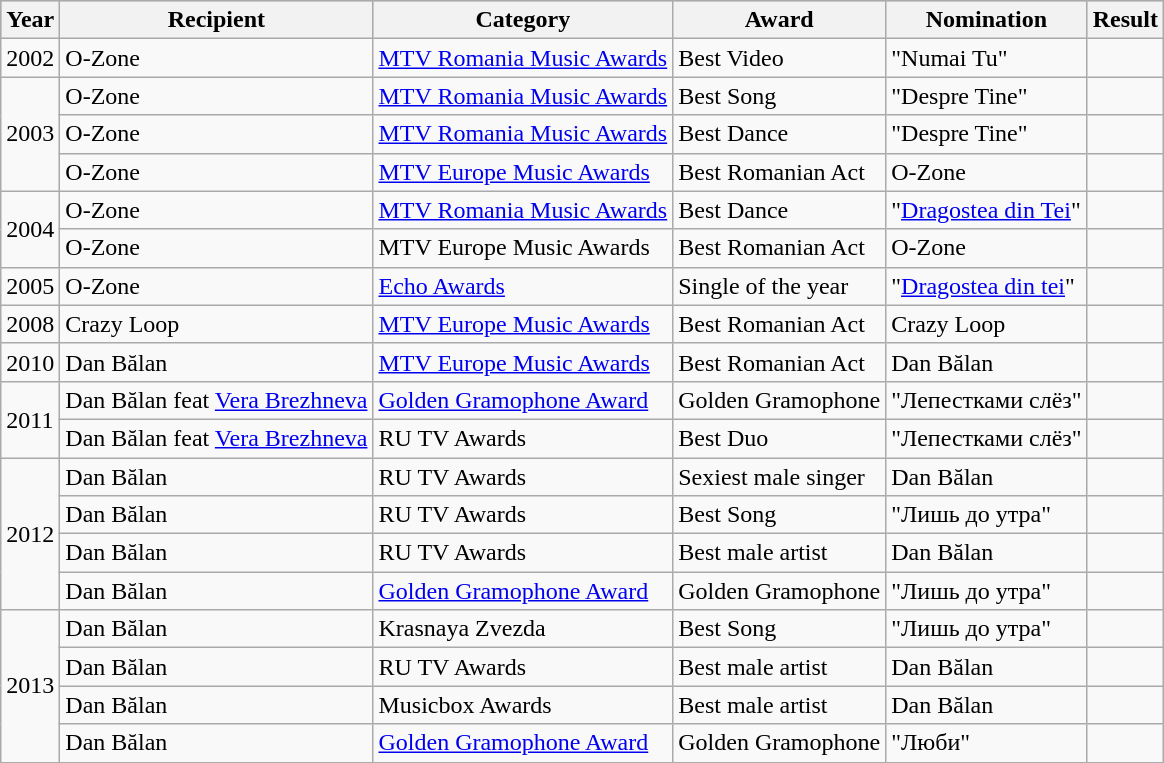<table class="wikitable sortable">
<tr style="background:#b0c4de;">
<th>Year</th>
<th>Recipient</th>
<th>Category</th>
<th>Award</th>
<th>Nomination</th>
<th>Result</th>
</tr>
<tr>
<td>2002</td>
<td>O-Zone</td>
<td><a href='#'>MTV Romania Music Awards</a></td>
<td>Best Video</td>
<td>"Numai Tu"</td>
<td></td>
</tr>
<tr>
<td rowspan="3">2003</td>
<td>O-Zone</td>
<td><a href='#'>MTV Romania Music Awards</a></td>
<td>Best Song</td>
<td>"Despre Tine"</td>
<td></td>
</tr>
<tr>
<td>O-Zone</td>
<td><a href='#'>MTV Romania Music Awards</a></td>
<td>Best Dance</td>
<td>"Despre Tine"</td>
<td></td>
</tr>
<tr>
<td>O-Zone</td>
<td><a href='#'>MTV Europe Music Awards</a></td>
<td>Best Romanian Act</td>
<td>O-Zone</td>
<td></td>
</tr>
<tr>
<td rowspan="2">2004</td>
<td>O-Zone</td>
<td><a href='#'>MTV Romania Music Awards</a></td>
<td>Best Dance</td>
<td>"<a href='#'>Dragostea din Tei</a>"</td>
<td></td>
</tr>
<tr>
<td>O-Zone</td>
<td>MTV Europe Music Awards</td>
<td>Best Romanian Act</td>
<td>O-Zone</td>
<td></td>
</tr>
<tr>
<td>2005</td>
<td>O-Zone</td>
<td><a href='#'>Echo Awards</a></td>
<td>Single of the year</td>
<td>"<a href='#'>Dragostea din tei</a>"</td>
<td></td>
</tr>
<tr>
<td>2008</td>
<td>Crazy Loop</td>
<td><a href='#'>MTV Europe Music Awards</a></td>
<td>Best Romanian Act</td>
<td>Crazy Loop</td>
<td></td>
</tr>
<tr>
<td>2010</td>
<td>Dan Bălan</td>
<td><a href='#'>MTV Europe Music Awards</a></td>
<td>Best Romanian Act</td>
<td>Dan Bălan</td>
<td></td>
</tr>
<tr>
<td rowspan="2">2011</td>
<td>Dan Bălan feat <a href='#'>Vera Brezhneva</a></td>
<td><a href='#'>Golden Gramophone Award</a></td>
<td>Golden Gramophone</td>
<td>"Лепестками слёз"</td>
<td></td>
</tr>
<tr>
<td>Dan Bălan feat <a href='#'>Vera Brezhneva</a></td>
<td>RU TV Awards</td>
<td>Best Duo</td>
<td>"Лепестками слёз"</td>
<td></td>
</tr>
<tr>
<td rowspan="4">2012</td>
<td>Dan Bălan</td>
<td>RU TV Awards</td>
<td>Sexiest male singer</td>
<td>Dan Bălan</td>
<td></td>
</tr>
<tr>
<td>Dan Bălan</td>
<td>RU TV Awards</td>
<td>Best Song</td>
<td>"Лишь до утра"</td>
<td></td>
</tr>
<tr>
<td>Dan Bălan</td>
<td>RU TV Awards</td>
<td>Best male artist</td>
<td>Dan Bălan</td>
<td></td>
</tr>
<tr>
<td>Dan Bălan</td>
<td><a href='#'>Golden Gramophone Award</a></td>
<td>Golden Gramophone</td>
<td>"Лишь до утра"</td>
<td></td>
</tr>
<tr>
<td rowspan="4">2013</td>
<td>Dan Bălan</td>
<td>Krasnaya Zvezda</td>
<td>Best Song</td>
<td>"Лишь до утра"</td>
<td></td>
</tr>
<tr>
<td>Dan Bălan</td>
<td>RU TV Awards</td>
<td>Best male artist</td>
<td>Dan Bălan</td>
<td></td>
</tr>
<tr>
<td>Dan Bălan</td>
<td>Musicbox Awards</td>
<td>Best male artist</td>
<td>Dan Bălan</td>
<td></td>
</tr>
<tr>
<td>Dan Bălan</td>
<td><a href='#'>Golden Gramophone Award</a></td>
<td>Golden Gramophone</td>
<td>"Люби"</td>
<td></td>
</tr>
</table>
